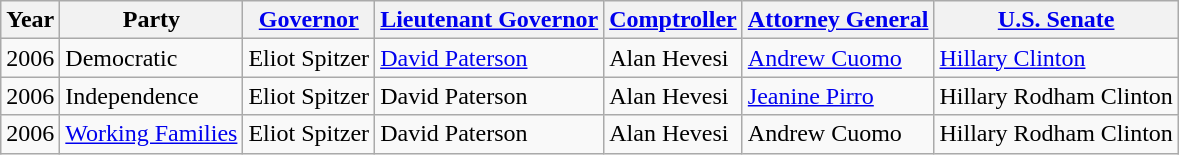<table class="wikitable" style="text-align:left">
<tr>
<th>Year</th>
<th>Party</th>
<th><a href='#'>Governor</a></th>
<th><a href='#'>Lieutenant Governor</a></th>
<th><a href='#'>Comptroller</a></th>
<th><a href='#'>Attorney General</a></th>
<th><a href='#'>U.S. Senate</a></th>
</tr>
<tr>
<td>2006</td>
<td>Democratic</td>
<td>Eliot Spitzer</td>
<td><a href='#'>David Paterson</a></td>
<td>Alan Hevesi</td>
<td><a href='#'>Andrew Cuomo</a></td>
<td><a href='#'>Hillary Clinton</a></td>
</tr>
<tr>
<td>2006</td>
<td>Independence</td>
<td>Eliot Spitzer</td>
<td>David Paterson</td>
<td>Alan Hevesi</td>
<td><a href='#'>Jeanine Pirro</a></td>
<td>Hillary Rodham Clinton</td>
</tr>
<tr>
<td>2006</td>
<td><a href='#'>Working Families</a></td>
<td>Eliot Spitzer</td>
<td>David Paterson</td>
<td>Alan Hevesi</td>
<td>Andrew Cuomo</td>
<td>Hillary Rodham Clinton</td>
</tr>
</table>
